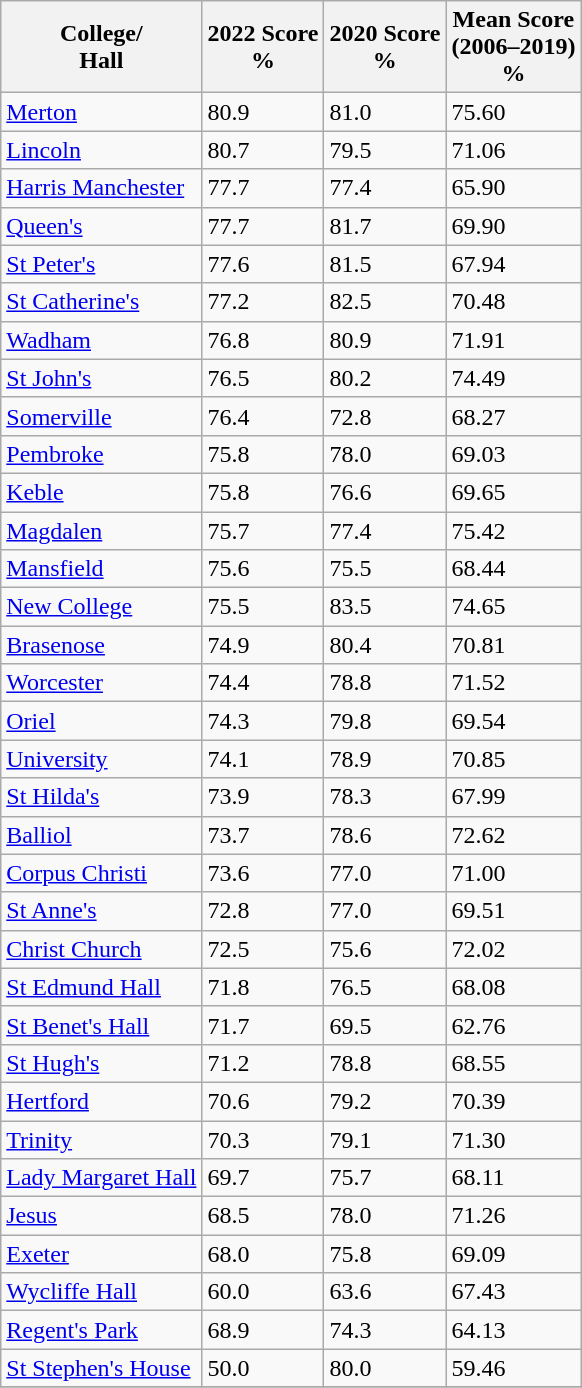<table class="wikitable sortable">
<tr>
<th>College/<br>Hall</th>
<th>2022 Score<br>%</th>
<th>2020 Score<br>%</th>
<th>Mean Score<br>(2006–2019)<br>%</th>
</tr>
<tr>
<td><a href='#'>Merton</a></td>
<td>80.9</td>
<td>81.0</td>
<td>75.60</td>
</tr>
<tr>
<td><a href='#'>Lincoln</a></td>
<td>80.7</td>
<td>79.5</td>
<td>71.06</td>
</tr>
<tr>
<td><a href='#'>Harris Manchester</a></td>
<td>77.7</td>
<td>77.4</td>
<td>65.90</td>
</tr>
<tr>
<td><a href='#'>Queen's</a></td>
<td>77.7</td>
<td>81.7</td>
<td>69.90</td>
</tr>
<tr>
<td><a href='#'>St Peter's</a></td>
<td>77.6</td>
<td>81.5</td>
<td>67.94</td>
</tr>
<tr>
<td><a href='#'>St Catherine's</a></td>
<td>77.2</td>
<td>82.5</td>
<td>70.48</td>
</tr>
<tr>
<td><a href='#'>Wadham</a></td>
<td>76.8</td>
<td>80.9</td>
<td>71.91</td>
</tr>
<tr>
<td><a href='#'>St John's</a></td>
<td>76.5</td>
<td>80.2</td>
<td>74.49</td>
</tr>
<tr>
<td><a href='#'>Somerville</a></td>
<td>76.4</td>
<td>72.8</td>
<td>68.27</td>
</tr>
<tr>
<td><a href='#'>Pembroke</a></td>
<td>75.8</td>
<td>78.0</td>
<td>69.03</td>
</tr>
<tr>
<td><a href='#'>Keble</a></td>
<td>75.8</td>
<td>76.6</td>
<td>69.65</td>
</tr>
<tr>
<td><a href='#'>Magdalen</a></td>
<td>75.7</td>
<td>77.4</td>
<td>75.42</td>
</tr>
<tr>
<td><a href='#'>Mansfield</a></td>
<td>75.6</td>
<td>75.5</td>
<td>68.44</td>
</tr>
<tr>
<td><a href='#'>New College</a></td>
<td>75.5</td>
<td>83.5</td>
<td>74.65</td>
</tr>
<tr>
<td><a href='#'>Brasenose</a></td>
<td>74.9</td>
<td>80.4</td>
<td>70.81</td>
</tr>
<tr>
<td><a href='#'>Worcester</a></td>
<td>74.4</td>
<td>78.8</td>
<td>71.52</td>
</tr>
<tr>
<td><a href='#'>Oriel</a></td>
<td>74.3</td>
<td>79.8</td>
<td>69.54</td>
</tr>
<tr>
<td><a href='#'>University</a></td>
<td>74.1</td>
<td>78.9</td>
<td>70.85</td>
</tr>
<tr>
<td><a href='#'>St Hilda's</a></td>
<td>73.9</td>
<td>78.3</td>
<td>67.99</td>
</tr>
<tr>
<td><a href='#'>Balliol</a></td>
<td>73.7</td>
<td>78.6</td>
<td>72.62</td>
</tr>
<tr>
<td><a href='#'>Corpus Christi</a></td>
<td>73.6</td>
<td>77.0</td>
<td>71.00</td>
</tr>
<tr>
<td><a href='#'>St Anne's</a></td>
<td>72.8</td>
<td>77.0</td>
<td>69.51</td>
</tr>
<tr>
<td><a href='#'>Christ Church</a></td>
<td>72.5</td>
<td>75.6</td>
<td>72.02</td>
</tr>
<tr>
<td><a href='#'>St Edmund Hall</a></td>
<td>71.8</td>
<td>76.5</td>
<td>68.08</td>
</tr>
<tr>
<td><a href='#'>St Benet's Hall</a></td>
<td>71.7</td>
<td>69.5</td>
<td>62.76</td>
</tr>
<tr>
<td><a href='#'>St Hugh's</a></td>
<td>71.2</td>
<td>78.8</td>
<td>68.55</td>
</tr>
<tr>
<td><a href='#'>Hertford</a></td>
<td>70.6</td>
<td>79.2</td>
<td>70.39</td>
</tr>
<tr>
<td><a href='#'>Trinity</a></td>
<td>70.3</td>
<td>79.1</td>
<td>71.30</td>
</tr>
<tr>
<td><a href='#'>Lady Margaret Hall</a></td>
<td>69.7</td>
<td>75.7</td>
<td>68.11</td>
</tr>
<tr>
<td><a href='#'>Jesus</a></td>
<td>68.5</td>
<td>78.0</td>
<td>71.26</td>
</tr>
<tr>
<td><a href='#'>Exeter</a></td>
<td>68.0</td>
<td>75.8</td>
<td>69.09</td>
</tr>
<tr>
<td><a href='#'>Wycliffe Hall</a></td>
<td>60.0</td>
<td>63.6</td>
<td>67.43</td>
</tr>
<tr>
<td><a href='#'>Regent's Park</a></td>
<td>68.9</td>
<td>74.3</td>
<td>64.13</td>
</tr>
<tr>
<td><a href='#'>St Stephen's House</a></td>
<td>50.0</td>
<td>80.0</td>
<td>59.46</td>
</tr>
<tr>
</tr>
</table>
